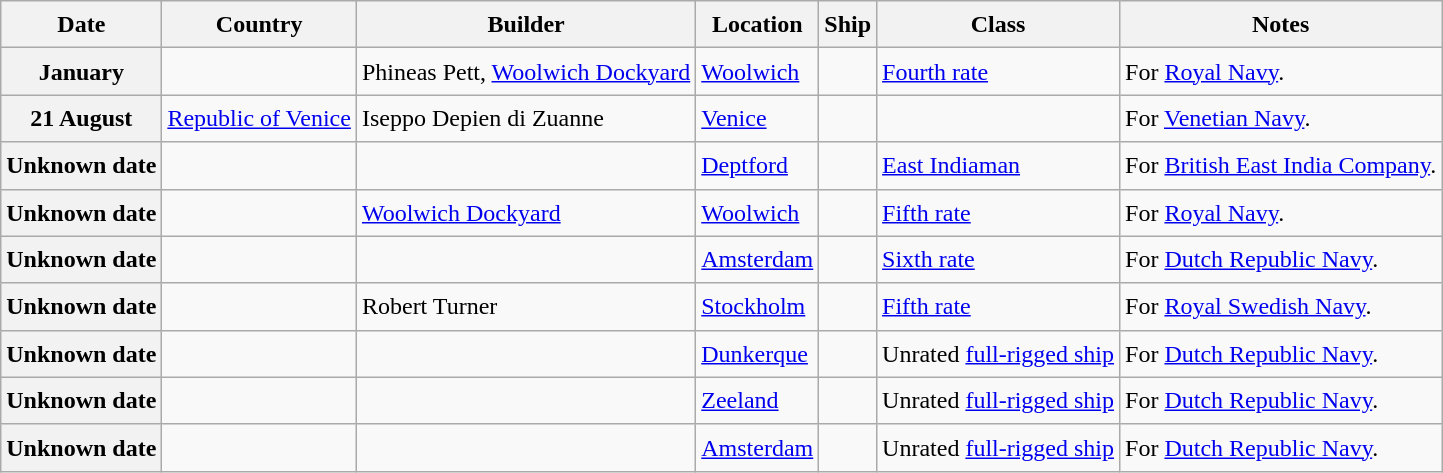<table class="wikitable sortable" style="font-size:1.00em; line-height:1.5em;">
<tr>
<th>Date</th>
<th>Country</th>
<th>Builder</th>
<th>Location</th>
<th>Ship</th>
<th>Class</th>
<th>Notes</th>
</tr>
<tr ---->
<th>January</th>
<td></td>
<td>Phineas Pett, <a href='#'>Woolwich Dockyard</a></td>
<td><a href='#'>Woolwich</a></td>
<td><strong></strong></td>
<td><a href='#'>Fourth rate</a></td>
<td>For <a href='#'>Royal Navy</a>.</td>
</tr>
<tr ---->
<th>21 August</th>
<td> <a href='#'>Republic of Venice</a></td>
<td>Iseppo Depien di Zuanne</td>
<td><a href='#'>Venice</a></td>
<td><strong></strong></td>
<td></td>
<td>For <a href='#'>Venetian Navy</a>.</td>
</tr>
<tr ---->
<th>Unknown date</th>
<td></td>
<td></td>
<td><a href='#'>Deptford</a></td>
<td><strong></strong></td>
<td><a href='#'>East Indiaman</a></td>
<td>For <a href='#'>British East India Company</a>.</td>
</tr>
<tr ---->
<th>Unknown date</th>
<td></td>
<td><a href='#'>Woolwich Dockyard</a></td>
<td><a href='#'>Woolwich</a></td>
<td><strong></strong></td>
<td><a href='#'>Fifth rate</a></td>
<td>For <a href='#'>Royal Navy</a>.</td>
</tr>
<tr ---->
<th>Unknown date</th>
<td></td>
<td></td>
<td><a href='#'>Amsterdam</a></td>
<td><strong></strong></td>
<td><a href='#'>Sixth rate</a></td>
<td>For <a href='#'>Dutch Republic Navy</a>.</td>
</tr>
<tr ---->
<th>Unknown date</th>
<td></td>
<td>Robert Turner</td>
<td><a href='#'>Stockholm</a></td>
<td><strong></strong></td>
<td><a href='#'>Fifth rate</a></td>
<td>For <a href='#'>Royal Swedish Navy</a>.</td>
</tr>
<tr ---->
<th>Unknown date</th>
<td></td>
<td></td>
<td><a href='#'>Dunkerque</a></td>
<td><strong></strong></td>
<td>Unrated <a href='#'>full-rigged ship</a></td>
<td>For <a href='#'>Dutch Republic Navy</a>.</td>
</tr>
<tr ---->
<th>Unknown date</th>
<td></td>
<td></td>
<td><a href='#'>Zeeland</a></td>
<td><strong></strong></td>
<td>Unrated <a href='#'>full-rigged ship</a></td>
<td>For <a href='#'>Dutch Republic Navy</a>.</td>
</tr>
<tr ---->
<th>Unknown date</th>
<td></td>
<td></td>
<td><a href='#'>Amsterdam</a></td>
<td><strong></strong></td>
<td>Unrated <a href='#'>full-rigged ship</a></td>
<td>For <a href='#'>Dutch Republic Navy</a>.</td>
</tr>
</table>
